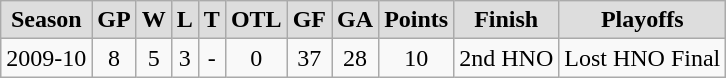<table class="wikitable">
<tr align="center"  bgcolor="#dddddd">
<td><strong>Season</strong></td>
<td><strong>GP </strong></td>
<td><strong> W </strong></td>
<td><strong> L </strong></td>
<td><strong> T </strong></td>
<td><strong>OTL</strong></td>
<td><strong>GF </strong></td>
<td><strong>GA </strong></td>
<td><strong>Points</strong></td>
<td><strong>Finish</strong></td>
<td><strong>Playoffs</strong></td>
</tr>
<tr align="center">
<td>2009-10</td>
<td>8</td>
<td>5</td>
<td>3</td>
<td>-</td>
<td>0</td>
<td>37</td>
<td>28</td>
<td>10</td>
<td>2nd HNO</td>
<td>Lost HNO Final</td>
</tr>
</table>
